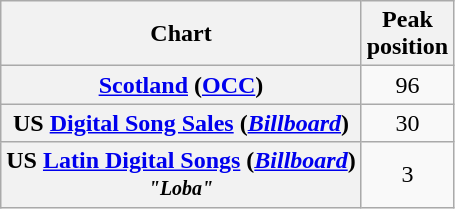<table class="wikitable sortable plainrowheaders" style="text-align:center">
<tr>
<th scope="col">Chart</th>
<th scope="col">Peak<br>position</th>
</tr>
<tr>
<th scope="row"><a href='#'>Scotland</a> (<a href='#'>OCC</a>)</th>
<td>96</td>
</tr>
<tr>
<th scope="row">US <a href='#'>Digital Song Sales</a> (<em><a href='#'>Billboard</a></em>)</th>
<td>30</td>
</tr>
<tr>
<th scope="row">US <a href='#'>Latin Digital Songs</a> (<em><a href='#'>Billboard</a></em>) <br><small><em>"Loba"</em></small><br></th>
<td>3</td>
</tr>
</table>
